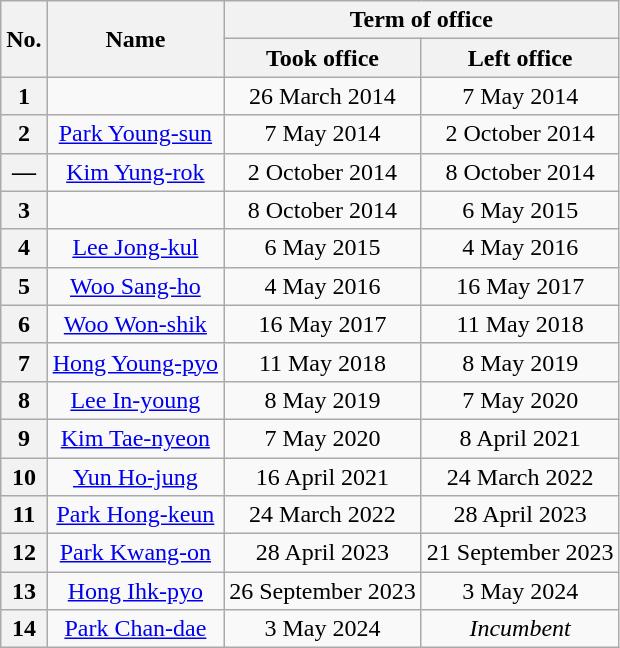<table class="wikitable" style="text-align:center">
<tr>
<th rowspan=2>No.</th>
<th rowspan=2>Name</th>
<th colspan=2>Term of office</th>
</tr>
<tr>
<th>Took office</th>
<th>Left office</th>
</tr>
<tr>
<th>1</th>
<td></td>
<td>26 March 2014</td>
<td>7 May 2014</td>
</tr>
<tr>
<th>2</th>
<td><a href='#'>Park Young-sun</a></td>
<td>7 May 2014</td>
<td>2 October 2014</td>
</tr>
<tr>
<th>—</th>
<td><a href='#'>Kim Yung-rok</a><br></td>
<td>2 October 2014</td>
<td>8 October 2014</td>
</tr>
<tr>
<th>3</th>
<td></td>
<td>8 October 2014</td>
<td>6 May 2015</td>
</tr>
<tr>
<th>4</th>
<td><a href='#'>Lee Jong-kul</a></td>
<td>6 May 2015</td>
<td>4 May 2016</td>
</tr>
<tr>
<th>5</th>
<td><a href='#'>Woo Sang-ho</a></td>
<td>4 May 2016</td>
<td>16 May 2017</td>
</tr>
<tr>
<th>6</th>
<td><a href='#'>Woo Won-shik</a></td>
<td>16 May 2017</td>
<td>11 May 2018</td>
</tr>
<tr>
<th>7</th>
<td><a href='#'>Hong Young-pyo</a></td>
<td>11 May 2018</td>
<td>8 May 2019</td>
</tr>
<tr>
<th>8</th>
<td><a href='#'>Lee In-young</a></td>
<td>8 May 2019</td>
<td>7 May 2020</td>
</tr>
<tr>
<th>9</th>
<td><a href='#'>Kim Tae-nyeon</a></td>
<td>7 May 2020</td>
<td>8 April 2021</td>
</tr>
<tr>
<th>10</th>
<td><a href='#'>Yun Ho-jung</a></td>
<td>16 April 2021</td>
<td>24 March 2022</td>
</tr>
<tr>
<th>11</th>
<td><a href='#'>Park Hong-keun</a></td>
<td>24 March 2022</td>
<td>28 April 2023</td>
</tr>
<tr>
<th>12</th>
<td><a href='#'>Park Kwang-on</a></td>
<td>28 April 2023</td>
<td>21 September 2023</td>
</tr>
<tr>
<th>13</th>
<td><a href='#'>Hong Ihk-pyo</a></td>
<td>26 September 2023</td>
<td>3 May 2024</td>
</tr>
<tr>
<th>14</th>
<td><a href='#'>Park Chan-dae</a></td>
<td>3 May 2024</td>
<td><em>Incumbent</em></td>
</tr>
</table>
